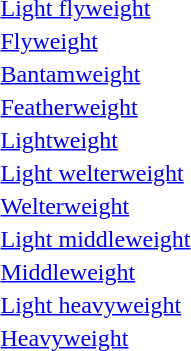<table>
<tr valign="top">
<td><a href='#'>Light flyweight</a><br></td>
<td></td>
<td></td>
<td><br> </td>
</tr>
<tr valign="top">
<td><a href='#'>Flyweight</a><br></td>
<td></td>
<td></td>
<td><br></td>
</tr>
<tr valign="top">
<td><a href='#'>Bantamweight</a><br></td>
<td></td>
<td></td>
<td><br></td>
</tr>
<tr valign="top">
<td><a href='#'>Featherweight</a><br></td>
<td></td>
<td></td>
<td><br></td>
</tr>
<tr valign="top">
<td><a href='#'>Lightweight</a><br></td>
<td></td>
<td></td>
<td><br></td>
</tr>
<tr valign="top">
<td><a href='#'>Light welterweight</a><br></td>
<td></td>
<td></td>
<td><br></td>
</tr>
<tr valign="top">
<td><a href='#'>Welterweight</a><br></td>
<td></td>
<td></td>
<td><br></td>
</tr>
<tr valign="top">
<td><a href='#'>Light middleweight</a><br></td>
<td></td>
<td></td>
<td><br></td>
</tr>
<tr valign="top">
<td><a href='#'>Middleweight</a><br></td>
<td></td>
<td></td>
<td><br></td>
</tr>
<tr valign="top">
<td><a href='#'>Light heavyweight</a><br></td>
<td></td>
<td></td>
<td><br></td>
</tr>
<tr valign="top">
<td><a href='#'>Heavyweight</a><br></td>
<td></td>
<td></td>
<td><br></td>
</tr>
</table>
